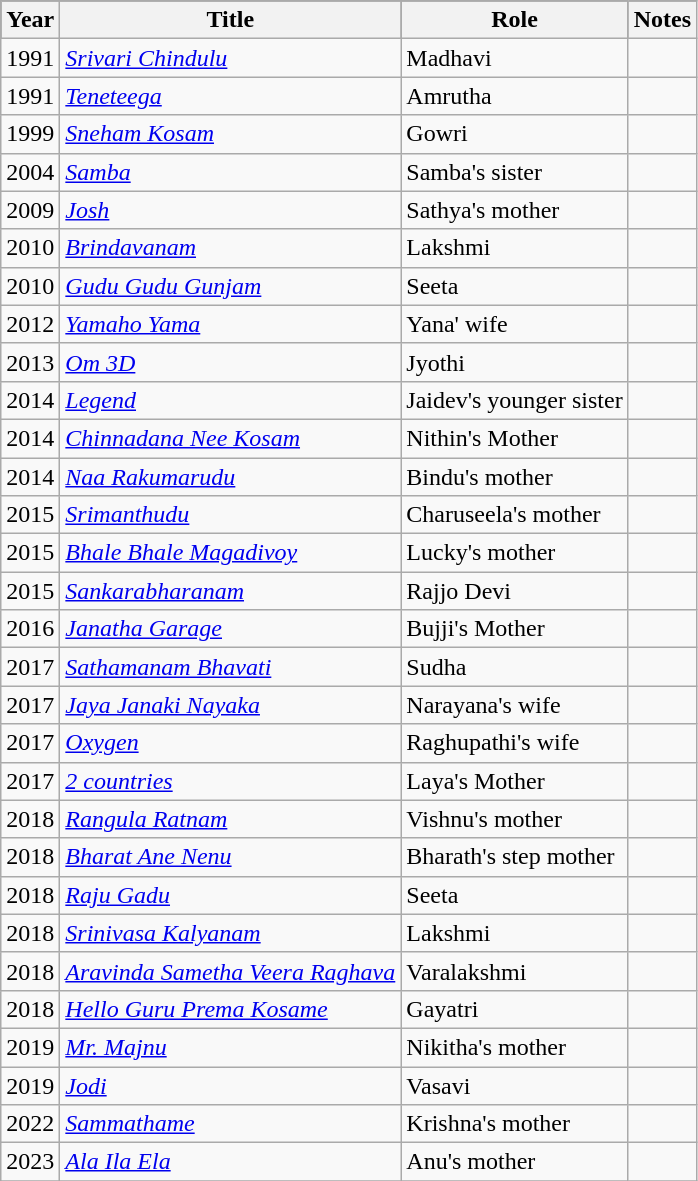<table class="wikitable sortable">
<tr style="background:#000;">
<th scope="col">Year</th>
<th scope="col">Title</th>
<th scope="col">Role</th>
<th class="unsortable" scope="col">Notes</th>
</tr>
<tr>
<td>1991</td>
<td><em><a href='#'>Srivari Chindulu</a></em></td>
<td>Madhavi</td>
<td></td>
</tr>
<tr>
<td>1991</td>
<td><em><a href='#'>Teneteega</a></em></td>
<td>Amrutha</td>
<td></td>
</tr>
<tr>
<td>1999</td>
<td><em><a href='#'>Sneham Kosam</a></em></td>
<td>Gowri</td>
<td></td>
</tr>
<tr>
<td>2004</td>
<td><em><a href='#'>Samba</a></em></td>
<td>Samba's sister</td>
<td></td>
</tr>
<tr>
<td>2009</td>
<td><em><a href='#'>Josh</a></em></td>
<td>Sathya's mother</td>
<td></td>
</tr>
<tr>
<td>2010</td>
<td><em><a href='#'>Brindavanam</a></em></td>
<td>Lakshmi</td>
<td></td>
</tr>
<tr>
<td>2010</td>
<td><em><a href='#'>Gudu Gudu Gunjam</a></em></td>
<td>Seeta</td>
<td></td>
</tr>
<tr>
<td>2012</td>
<td><em><a href='#'>Yamaho Yama</a></em></td>
<td>Yana' wife</td>
<td></td>
</tr>
<tr>
<td>2013</td>
<td><em><a href='#'>Om 3D</a></em></td>
<td>Jyothi</td>
<td></td>
</tr>
<tr>
<td>2014</td>
<td><em><a href='#'>Legend</a></em></td>
<td>Jaidev's younger sister</td>
<td></td>
</tr>
<tr>
<td>2014</td>
<td><em><a href='#'>Chinnadana Nee Kosam</a></em></td>
<td>Nithin's Mother</td>
<td></td>
</tr>
<tr>
<td>2014</td>
<td><em><a href='#'>Naa Rakumarudu</a></em></td>
<td>Bindu's mother</td>
<td></td>
</tr>
<tr>
<td>2015</td>
<td><em><a href='#'>Srimanthudu</a></em></td>
<td>Charuseela's mother</td>
<td></td>
</tr>
<tr>
<td>2015</td>
<td><em><a href='#'>Bhale Bhale Magadivoy</a></em></td>
<td>Lucky's mother</td>
<td></td>
</tr>
<tr>
<td>2015</td>
<td><em><a href='#'>Sankarabharanam</a></em></td>
<td>Rajjo Devi</td>
<td></td>
</tr>
<tr>
<td>2016</td>
<td><em><a href='#'>Janatha Garage</a></em></td>
<td>Bujji's Mother</td>
<td></td>
</tr>
<tr>
<td>2017</td>
<td><em><a href='#'>Sathamanam Bhavati</a></em></td>
<td>Sudha</td>
<td></td>
</tr>
<tr>
<td>2017</td>
<td><em><a href='#'>Jaya Janaki Nayaka</a></em></td>
<td>Narayana's wife</td>
<td></td>
</tr>
<tr>
<td>2017</td>
<td><em><a href='#'>Oxygen</a></em></td>
<td>Raghupathi's wife</td>
<td></td>
</tr>
<tr>
<td>2017</td>
<td><em><a href='#'>2 countries</a></em></td>
<td>Laya's Mother</td>
<td></td>
</tr>
<tr>
<td>2018</td>
<td><em><a href='#'>Rangula Ratnam</a></em></td>
<td>Vishnu's mother</td>
<td></td>
</tr>
<tr>
<td>2018</td>
<td><em><a href='#'>Bharat Ane Nenu</a></em></td>
<td>Bharath's step mother</td>
<td></td>
</tr>
<tr>
<td>2018</td>
<td><em><a href='#'>Raju Gadu</a></em></td>
<td>Seeta</td>
<td></td>
</tr>
<tr>
<td>2018</td>
<td><em><a href='#'>Srinivasa Kalyanam</a></em></td>
<td>Lakshmi</td>
<td></td>
</tr>
<tr>
<td>2018</td>
<td><em><a href='#'>Aravinda Sametha Veera Raghava</a></em></td>
<td>Varalakshmi</td>
<td></td>
</tr>
<tr>
<td>2018</td>
<td><em><a href='#'>Hello Guru Prema Kosame</a></em></td>
<td>Gayatri</td>
<td></td>
</tr>
<tr>
<td>2019</td>
<td><em><a href='#'>Mr. Majnu</a></em></td>
<td>Nikitha's mother</td>
<td></td>
</tr>
<tr>
<td>2019</td>
<td><em><a href='#'>Jodi</a></em></td>
<td>Vasavi</td>
<td></td>
</tr>
<tr>
<td>2022</td>
<td><em><a href='#'>Sammathame</a></em></td>
<td>Krishna's mother</td>
<td></td>
</tr>
<tr>
<td>2023</td>
<td><em><a href='#'>Ala Ila Ela</a></em></td>
<td>Anu's mother</td>
<td></td>
</tr>
<tr>
</tr>
</table>
